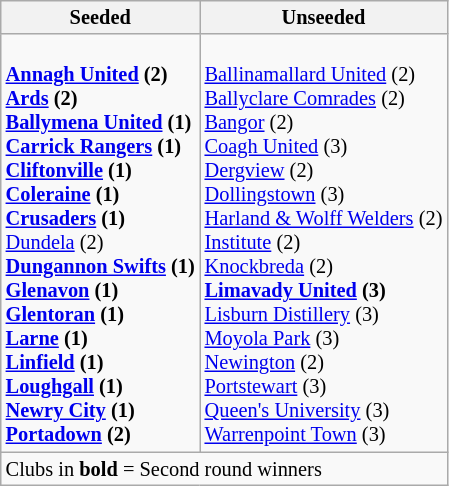<table class="wikitable" style="font-size:85%">
<tr>
<th>Seeded</th>
<th>Unseeded</th>
</tr>
<tr>
<td valign=top><br><strong><a href='#'>Annagh United</a> (2)</strong><br>
<strong><a href='#'>Ards</a> (2)</strong><br>
<strong><a href='#'>Ballymena United</a> (1)</strong><br>
<strong><a href='#'>Carrick Rangers</a> (1)</strong><br>
<strong><a href='#'>Cliftonville</a> (1)</strong><br>
<strong><a href='#'>Coleraine</a> (1)</strong><br>
<strong><a href='#'>Crusaders</a> (1)</strong><br>
<a href='#'>Dundela</a> (2)<br>
<strong><a href='#'>Dungannon Swifts</a> (1)</strong><br>
<strong><a href='#'>Glenavon</a> (1)</strong><br>
<strong><a href='#'>Glentoran</a> (1)</strong><br>
<strong><a href='#'>Larne</a> (1)</strong><br>
<strong><a href='#'>Linfield</a> (1)</strong><br>
<strong><a href='#'>Loughgall</a> (1)</strong><br>
<strong><a href='#'>Newry City</a> (1)</strong><br>
<strong><a href='#'>Portadown</a> (2)</strong><br></td>
<td valign=top><br><a href='#'>Ballinamallard United</a> (2)<br>
<a href='#'>Ballyclare Comrades</a> (2)<br>
<a href='#'>Bangor</a> (2)<br>
<a href='#'>Coagh United</a> (3)<br>
<a href='#'>Dergview</a> (2)<br>
<a href='#'>Dollingstown</a> (3)<br>
<a href='#'>Harland & Wolff Welders</a> (2)<br>
<a href='#'>Institute</a> (2)<br>
<a href='#'>Knockbreda</a> (2)<br>
<strong><a href='#'>Limavady United</a> (3)</strong><br>
<a href='#'>Lisburn Distillery</a> (3)<br>
<a href='#'>Moyola Park</a> (3)<br>
<a href='#'>Newington</a> (2)<br>
<a href='#'>Portstewart</a> (3)<br>
<a href='#'>Queen's University</a> (3)<br>
<a href='#'>Warrenpoint Town</a> (3)</td>
</tr>
<tr>
<td colspan="2">Clubs in <strong>bold</strong> = Second round winners</td>
</tr>
</table>
